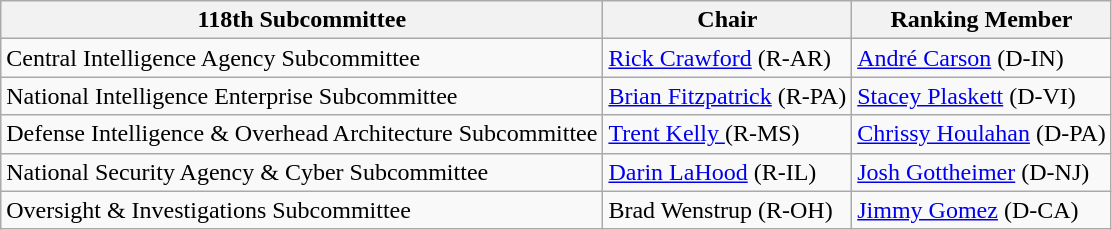<table class="wikitable">
<tr>
<th>118th Subcommittee</th>
<th>Chair</th>
<th>Ranking Member</th>
</tr>
<tr>
<td>Central Intelligence Agency Subcommittee</td>
<td><a href='#'>Rick Crawford</a> (R-AR)</td>
<td><a href='#'>André Carson</a> (D-IN)</td>
</tr>
<tr>
<td>National Intelligence Enterprise Subcommittee</td>
<td><a href='#'>Brian Fitzpatrick</a> (R-PA)</td>
<td><a href='#'>Stacey Plaskett</a> (D-VI)</td>
</tr>
<tr>
<td>Defense Intelligence & Overhead Architecture Subcommittee</td>
<td><a href='#'>Trent Kelly </a> (R-MS)</td>
<td><a href='#'>Chrissy Houlahan</a> (D-PA)</td>
</tr>
<tr>
<td>National Security Agency & Cyber Subcommittee</td>
<td><a href='#'>Darin LaHood</a> (R-IL)</td>
<td><a href='#'>Josh Gottheimer</a> (D-NJ)</td>
</tr>
<tr>
<td>Oversight & Investigations Subcommittee</td>
<td>Brad Wenstrup (R-OH)</td>
<td><a href='#'>Jimmy Gomez</a> (D-CA)</td>
</tr>
</table>
